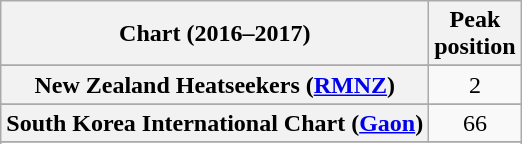<table class="wikitable sortable plainrowheaders" style="text-align:center">
<tr>
<th scope="col">Chart (2016–2017)</th>
<th scope="col">Peak<br> position</th>
</tr>
<tr>
</tr>
<tr>
<th scope="row">New Zealand Heatseekers (<a href='#'>RMNZ</a>)</th>
<td>2</td>
</tr>
<tr>
</tr>
<tr>
<th scope="row">South Korea International Chart (<a href='#'>Gaon</a>)</th>
<td>66</td>
</tr>
<tr>
</tr>
<tr>
</tr>
<tr>
</tr>
</table>
